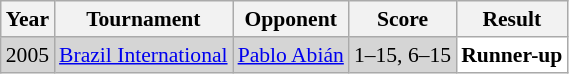<table class="sortable wikitable" style="font-size: 90%;">
<tr>
<th>Year</th>
<th>Tournament</th>
<th>Opponent</th>
<th>Score</th>
<th>Result</th>
</tr>
<tr style="background:#D5D5D5">
<td align="center">2005</td>
<td align="left"><a href='#'>Brazil International</a></td>
<td align="left"> <a href='#'>Pablo Abián</a></td>
<td align="left">1–15, 6–15</td>
<td style="text-align:left; background:white"> <strong>Runner-up</strong></td>
</tr>
</table>
